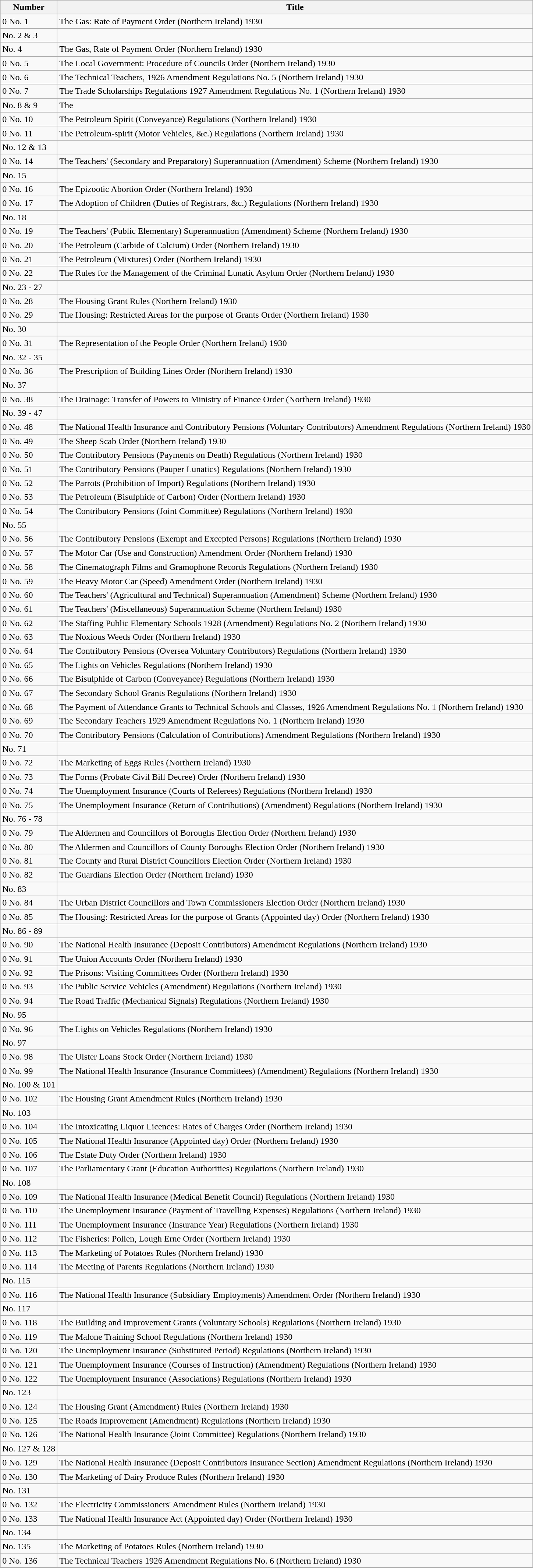<table class="wikitable collapsible">
<tr>
<th>Number</th>
<th>Title</th>
</tr>
<tr>
<td>0 No. 1</td>
<td>The Gas: Rate of Payment Order (Northern Ireland) 1930</td>
</tr>
<tr>
<td>No. 2 & 3</td>
<td></td>
</tr>
<tr>
<td>No. 4</td>
<td>The Gas, Rate of Payment Order (Northern Ireland) 1930</td>
</tr>
<tr>
<td>0 No. 5</td>
<td>The Local Government: Procedure of Councils Order (Northern Ireland) 1930</td>
</tr>
<tr>
<td>0 No. 6</td>
<td>The Technical Teachers, 1926 Amendment Regulations No. 5 (Northern Ireland) 1930</td>
</tr>
<tr>
<td>0 No. 7</td>
<td>The Trade Scholarships Regulations 1927 Amendment Regulations No. 1 (Northern Ireland) 1930</td>
</tr>
<tr>
<td>No. 8 & 9</td>
<td>The</td>
</tr>
<tr>
<td>0 No. 10</td>
<td>The Petroleum Spirit (Conveyance) Regulations (Northern Ireland) 1930</td>
</tr>
<tr>
<td>0 No. 11</td>
<td>The Petroleum-spirit (Motor Vehicles, &c.) Regulations (Northern Ireland) 1930</td>
</tr>
<tr>
<td>No. 12 & 13</td>
<td></td>
</tr>
<tr>
<td>0 No. 14</td>
<td>The Teachers' (Secondary and Preparatory) Superannuation (Amendment) Scheme (Northern Ireland) 1930</td>
</tr>
<tr>
<td>No. 15</td>
<td></td>
</tr>
<tr>
<td>0 No. 16</td>
<td>The Epizootic Abortion Order (Northern Ireland) 1930</td>
</tr>
<tr>
<td>0 No. 17</td>
<td>The Adoption of Children (Duties of Registrars, &c.) Regulations (Northern Ireland) 1930</td>
</tr>
<tr>
<td>No. 18</td>
<td></td>
</tr>
<tr>
<td>0 No. 19</td>
<td>The Teachers' (Public Elementary) Superannuation (Amendment) Scheme (Northern Ireland) 1930</td>
</tr>
<tr>
<td>0 No. 20</td>
<td>The Petroleum (Carbide of Calcium) Order (Northern Ireland) 1930</td>
</tr>
<tr>
<td>0 No. 21</td>
<td>The Petroleum (Mixtures) Order (Northern Ireland) 1930</td>
</tr>
<tr>
<td>0 No. 22</td>
<td>The Rules for the Management of the Criminal Lunatic Asylum Order (Northern Ireland) 1930</td>
</tr>
<tr>
<td>No. 23 - 27</td>
<td></td>
</tr>
<tr>
<td>0 No. 28</td>
<td>The Housing Grant Rules (Northern Ireland) 1930</td>
</tr>
<tr>
<td>0 No. 29</td>
<td>The Housing: Restricted Areas for the purpose of Grants Order (Northern Ireland) 1930</td>
</tr>
<tr>
<td>No. 30</td>
<td></td>
</tr>
<tr>
<td>0 No. 31</td>
<td>The Representation of the People Order (Northern Ireland) 1930</td>
</tr>
<tr>
<td>No. 32 - 35</td>
<td></td>
</tr>
<tr>
<td>0 No. 36</td>
<td>The Prescription of Building Lines Order (Northern Ireland) 1930</td>
</tr>
<tr>
<td>No. 37</td>
<td></td>
</tr>
<tr>
<td>0 No. 38</td>
<td>The Drainage: Transfer of Powers to Ministry of Finance Order (Northern Ireland) 1930</td>
</tr>
<tr>
<td>No. 39 - 47</td>
<td></td>
</tr>
<tr>
<td>0 No. 48</td>
<td>The National Health Insurance and Contributory Pensions (Voluntary Contributors) Amendment Regulations (Northern Ireland) 1930</td>
</tr>
<tr>
<td>0 No. 49</td>
<td>The Sheep Scab Order (Northern Ireland) 1930</td>
</tr>
<tr>
<td>0 No. 50</td>
<td>The Contributory Pensions (Payments on Death) Regulations (Northern Ireland) 1930</td>
</tr>
<tr>
<td>0 No. 51</td>
<td>The Contributory Pensions (Pauper Lunatics) Regulations (Northern Ireland) 1930</td>
</tr>
<tr>
<td>0 No. 52</td>
<td>The Parrots (Prohibition of Import) Regulations (Northern Ireland) 1930</td>
</tr>
<tr>
<td>0 No. 53</td>
<td>The Petroleum (Bisulphide of Carbon) Order (Northern Ireland) 1930</td>
</tr>
<tr>
<td>0 No. 54</td>
<td>The Contributory Pensions (Joint Committee) Regulations (Northern Ireland) 1930</td>
</tr>
<tr>
<td>No. 55</td>
<td></td>
</tr>
<tr>
<td>0 No. 56</td>
<td>The Contributory Pensions (Exempt and Excepted Persons) Regulations (Northern Ireland) 1930</td>
</tr>
<tr>
<td>0 No. 57</td>
<td>The Motor Car (Use and Construction) Amendment Order (Northern Ireland) 1930</td>
</tr>
<tr>
<td>0 No. 58</td>
<td>The Cinematograph Films and Gramophone Records Regulations (Northern Ireland) 1930</td>
</tr>
<tr>
<td>0 No. 59</td>
<td>The Heavy Motor Car (Speed) Amendment Order (Northern Ireland) 1930</td>
</tr>
<tr>
<td>0 No. 60</td>
<td>The Teachers' (Agricultural and Technical) Superannuation (Amendment) Scheme (Northern Ireland) 1930</td>
</tr>
<tr>
<td>0 No. 61</td>
<td>The Teachers' (Miscellaneous) Superannuation Scheme (Northern Ireland) 1930</td>
</tr>
<tr>
<td>0 No. 62</td>
<td>The Staffing Public Elementary Schools 1928 (Amendment) Regulations No. 2 (Northern Ireland) 1930</td>
</tr>
<tr>
<td>0 No. 63</td>
<td>The Noxious Weeds Order (Northern Ireland) 1930</td>
</tr>
<tr>
<td>0 No. 64</td>
<td>The Contributory Pensions (Oversea Voluntary Contributors) Regulations (Northern Ireland) 1930</td>
</tr>
<tr>
<td>0 No. 65</td>
<td>The Lights on Vehicles Regulations (Northern Ireland) 1930</td>
</tr>
<tr>
<td>0 No. 66</td>
<td>The Bisulphide of Carbon (Conveyance) Regulations (Northern Ireland) 1930</td>
</tr>
<tr>
<td>0 No. 67</td>
<td>The Secondary School Grants Regulations (Northern Ireland) 1930</td>
</tr>
<tr>
<td>0 No. 68</td>
<td>The Payment of Attendance Grants to Technical Schools and Classes, 1926 Amendment Regulations No. 1 (Northern Ireland) 1930</td>
</tr>
<tr>
<td>0 No. 69</td>
<td>The Secondary Teachers 1929 Amendment Regulations No. 1 (Northern Ireland) 1930</td>
</tr>
<tr>
<td>0 No. 70</td>
<td>The Contributory Pensions (Calculation of Contributions) Amendment Regulations (Northern Ireland) 1930</td>
</tr>
<tr>
<td>No. 71</td>
<td></td>
</tr>
<tr>
<td>0 No. 72</td>
<td>The Marketing of Eggs Rules (Northern Ireland) 1930</td>
</tr>
<tr>
<td>0 No. 73</td>
<td>The Forms (Probate Civil Bill Decree) Order (Northern Ireland) 1930</td>
</tr>
<tr>
<td>0 No. 74</td>
<td>The Unemployment Insurance (Courts of Referees) Regulations (Northern Ireland) 1930</td>
</tr>
<tr>
<td>0 No. 75</td>
<td>The Unemployment Insurance (Return of Contributions) (Amendment) Regulations (Northern Ireland) 1930</td>
</tr>
<tr>
<td>No. 76 - 78</td>
<td></td>
</tr>
<tr>
<td>0 No. 79</td>
<td>The Aldermen and Councillors of Boroughs Election Order (Northern Ireland) 1930</td>
</tr>
<tr>
<td>0 No. 80</td>
<td>The Aldermen and Councillors of County Boroughs Election Order (Northern Ireland) 1930</td>
</tr>
<tr>
<td>0 No. 81</td>
<td>The County and Rural District Councillors Election Order (Northern Ireland) 1930</td>
</tr>
<tr>
<td>0 No. 82</td>
<td>The Guardians Election Order (Northern Ireland) 1930</td>
</tr>
<tr>
<td>No. 83</td>
<td></td>
</tr>
<tr>
<td>0 No. 84</td>
<td>The Urban District Councillors and Town Commissioners Election Order (Northern Ireland) 1930</td>
</tr>
<tr>
<td>0 No. 85</td>
<td>The Housing: Restricted Areas for the purpose of Grants (Appointed day) Order (Northern Ireland) 1930</td>
</tr>
<tr>
<td>No. 86 - 89</td>
<td></td>
</tr>
<tr>
<td>0 No. 90</td>
<td>The National Health Insurance (Deposit Contributors) Amendment Regulations (Northern Ireland) 1930</td>
</tr>
<tr>
<td>0 No. 91</td>
<td>The Union Accounts Order (Northern Ireland) 1930</td>
</tr>
<tr>
<td>0 No. 92</td>
<td>The Prisons: Visiting Committees Order (Northern Ireland) 1930</td>
</tr>
<tr>
<td>0 No. 93</td>
<td>The Public Service Vehicles (Amendment) Regulations (Northern Ireland) 1930</td>
</tr>
<tr>
<td>0 No. 94</td>
<td>The Road Traffic (Mechanical Signals) Regulations (Northern Ireland) 1930</td>
</tr>
<tr>
<td>No. 95</td>
<td></td>
</tr>
<tr>
<td>0 No. 96</td>
<td>The Lights on Vehicles Regulations (Northern Ireland) 1930</td>
</tr>
<tr>
<td>No. 97</td>
<td></td>
</tr>
<tr>
<td>0 No. 98</td>
<td>The Ulster Loans Stock Order (Northern Ireland) 1930</td>
</tr>
<tr>
<td>0 No. 99</td>
<td>The National Health Insurance (Insurance Committees) (Amendment) Regulations (Northern Ireland) 1930</td>
</tr>
<tr>
<td>No. 100 & 101</td>
<td></td>
</tr>
<tr>
<td>0 No. 102</td>
<td>The Housing Grant Amendment Rules (Northern Ireland) 1930</td>
</tr>
<tr>
<td>No. 103</td>
<td></td>
</tr>
<tr>
<td>0 No. 104</td>
<td>The Intoxicating Liquor Licences: Rates of Charges Order (Northern Ireland) 1930</td>
</tr>
<tr>
<td>0 No. 105</td>
<td>The National Health Insurance (Appointed day) Order (Northern Ireland) 1930</td>
</tr>
<tr>
<td>0 No. 106</td>
<td>The Estate Duty Order (Northern Ireland) 1930</td>
</tr>
<tr>
<td>0 No. 107</td>
<td>The Parliamentary Grant (Education Authorities) Regulations (Northern Ireland) 1930</td>
</tr>
<tr>
<td>No. 108</td>
<td></td>
</tr>
<tr>
<td>0 No. 109</td>
<td>The National Health Insurance (Medical Benefit Council) Regulations (Northern Ireland) 1930</td>
</tr>
<tr>
<td>0 No. 110</td>
<td>The Unemployment Insurance (Payment of Travelling Expenses) Regulations (Northern Ireland) 1930</td>
</tr>
<tr>
<td>0 No. 111</td>
<td>The Unemployment Insurance (Insurance Year) Regulations (Northern Ireland) 1930</td>
</tr>
<tr>
<td>0 No. 112</td>
<td>The Fisheries: Pollen, Lough Erne Order (Northern Ireland) 1930</td>
</tr>
<tr>
<td>0 No. 113</td>
<td>The Marketing of Potatoes Rules (Northern Ireland) 1930</td>
</tr>
<tr>
<td>0 No. 114</td>
<td>The Meeting of Parents Regulations (Northern Ireland) 1930</td>
</tr>
<tr>
<td>No. 115</td>
<td></td>
</tr>
<tr>
<td>0 No. 116</td>
<td>The National Health Insurance (Subsidiary Employments) Amendment Order (Northern Ireland) 1930</td>
</tr>
<tr>
<td>No. 117</td>
<td></td>
</tr>
<tr>
<td>0 No. 118</td>
<td>The Building and Improvement Grants (Voluntary Schools) Regulations (Northern Ireland) 1930</td>
</tr>
<tr>
<td>0 No. 119</td>
<td>The Malone Training School Regulations (Northern Ireland) 1930</td>
</tr>
<tr>
<td>0 No. 120</td>
<td>The Unemployment Insurance (Substituted Period) Regulations (Northern Ireland) 1930</td>
</tr>
<tr>
<td>0 No. 121</td>
<td>The Unemployment Insurance (Courses of Instruction) (Amendment) Regulations (Northern Ireland) 1930</td>
</tr>
<tr>
<td>0 No. 122</td>
<td>The Unemployment Insurance (Associations) Regulations (Northern Ireland) 1930</td>
</tr>
<tr>
<td>No. 123</td>
<td></td>
</tr>
<tr>
<td>0 No. 124</td>
<td>The Housing Grant (Amendment) Rules (Northern Ireland) 1930</td>
</tr>
<tr>
<td>0 No. 125</td>
<td>The Roads Improvement (Amendment) Regulations (Northern Ireland) 1930</td>
</tr>
<tr>
<td>0 No. 126</td>
<td>The National Health Insurance (Joint Committee) Regulations (Northern Ireland) 1930</td>
</tr>
<tr>
<td>No. 127 & 128</td>
<td></td>
</tr>
<tr>
<td>0 No. 129</td>
<td>The National Health Insurance (Deposit Contributors Insurance Section) Amendment Regulations (Northern Ireland) 1930</td>
</tr>
<tr>
<td>0 No. 130</td>
<td>The Marketing of Dairy Produce Rules (Northern Ireland) 1930</td>
</tr>
<tr>
<td>No. 131</td>
<td></td>
</tr>
<tr>
<td>0 No. 132</td>
<td>The Electricity Commissioners' Amendment Rules (Northern Ireland) 1930</td>
</tr>
<tr>
<td>0 No. 133</td>
<td>The National Health Insurance Act (Appointed day) Order (Northern Ireland) 1930</td>
</tr>
<tr>
<td>No. 134</td>
<td></td>
</tr>
<tr>
<td>No. 135</td>
<td>The Marketing of Potatoes Rules (Northern Ireland) 1930</td>
</tr>
<tr>
<td>0 No. 136</td>
<td>The Technical Teachers 1926 Amendment Regulations No. 6 (Northern Ireland) 1930</td>
</tr>
</table>
